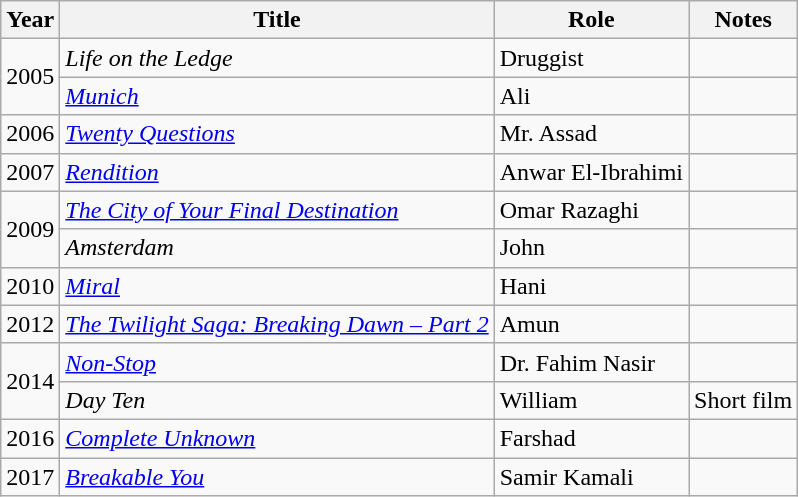<table class="wikitable sortable">
<tr>
<th>Year</th>
<th>Title</th>
<th>Role</th>
<th>Notes</th>
</tr>
<tr>
<td rowspan="2">2005</td>
<td><em>Life on the Ledge</em></td>
<td>Druggist</td>
<td></td>
</tr>
<tr>
<td><a href='#'><em>Munich</em></a></td>
<td>Ali</td>
<td></td>
</tr>
<tr>
<td>2006</td>
<td><em><a href='#'>Twenty Questions</a></em></td>
<td>Mr. Assad</td>
<td></td>
</tr>
<tr>
<td>2007</td>
<td><a href='#'><em>Rendition</em></a></td>
<td>Anwar El-Ibrahimi</td>
<td></td>
</tr>
<tr>
<td rowspan="2">2009</td>
<td><em><a href='#'>The City of Your Final Destination</a></em></td>
<td>Omar Razaghi</td>
<td></td>
</tr>
<tr>
<td><em>Amsterdam</em></td>
<td>John</td>
<td></td>
</tr>
<tr>
<td>2010</td>
<td><em><a href='#'>Miral</a></em></td>
<td>Hani</td>
<td></td>
</tr>
<tr>
<td>2012</td>
<td><em><a href='#'>The Twilight Saga: Breaking Dawn – Part 2</a></em></td>
<td>Amun</td>
<td></td>
</tr>
<tr>
<td rowspan="2">2014</td>
<td><a href='#'><em>Non-Stop</em></a></td>
<td>Dr. Fahim Nasir</td>
<td></td>
</tr>
<tr>
<td><em>Day Ten</em></td>
<td>William</td>
<td>Short film</td>
</tr>
<tr>
<td>2016</td>
<td><em><a href='#'>Complete Unknown</a></em></td>
<td>Farshad</td>
<td></td>
</tr>
<tr>
<td>2017</td>
<td><a href='#'><em>Breakable You</em></a></td>
<td>Samir Kamali</td>
<td></td>
</tr>
</table>
